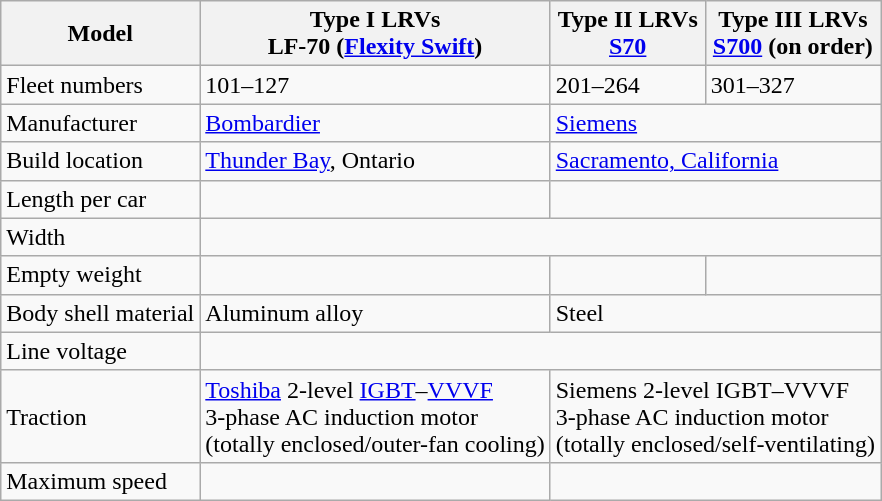<table class="wikitable">
<tr>
<th>Model</th>
<th>Type I LRVs<br>LF-70 (<a href='#'>Flexity Swift</a>)</th>
<th>Type II LRVs<br><a href='#'>S70</a></th>
<th>Type III LRVs<br><a href='#'>S700</a> (on order)</th>
</tr>
<tr>
<td>Fleet numbers</td>
<td>101–127</td>
<td>201–264</td>
<td>301–327</td>
</tr>
<tr>
<td>Manufacturer</td>
<td><a href='#'>Bombardier</a></td>
<td colspan="2"><a href='#'>Siemens</a></td>
</tr>
<tr>
<td>Build location</td>
<td><a href='#'>Thunder Bay</a>, Ontario</td>
<td colspan="2"><a href='#'>Sacramento, California</a></td>
</tr>
<tr>
<td>Length per car</td>
<td></td>
<td colspan="2"></td>
</tr>
<tr>
<td>Width</td>
<td colspan="3"></td>
</tr>
<tr>
<td>Empty weight</td>
<td></td>
<td></td>
<td></td>
</tr>
<tr>
<td>Body shell material</td>
<td>Aluminum alloy</td>
<td colspan="2">Steel</td>
</tr>
<tr>
<td>Line voltage</td>
<td colspan="3"></td>
</tr>
<tr>
<td>Traction</td>
<td><a href='#'>Toshiba</a> 2-level <a href='#'>IGBT</a>–<a href='#'>VVVF</a><br> 3-phase AC induction motor<br>(totally enclosed/outer-fan cooling)</td>
<td colspan="2">Siemens 2-level IGBT–VVVF<br> 3-phase AC induction motor<br>(totally enclosed/self-ventilating)</td>
</tr>
<tr>
<td>Maximum speed</td>
<td></td>
<td colspan="2"></td>
</tr>
</table>
